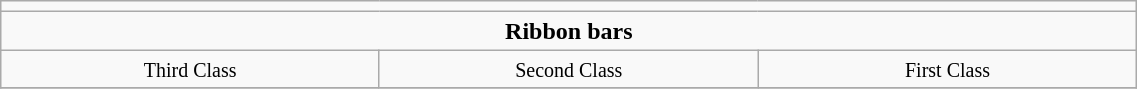<table align=center class=wikitable width=60%>
<tr>
<td colspan="3" align="center"></td>
</tr>
<tr>
<td colspan=3 style="text-align:center;"><strong>Ribbon bars</strong></td>
</tr>
<tr>
<td width=20% valign=top align=center><small>Third Class</small></td>
<td width=20% valign=top align=center><small>Second Class</small></td>
<td width=20% valign=top align=center><small>First Class</small></td>
</tr>
<tr>
</tr>
</table>
